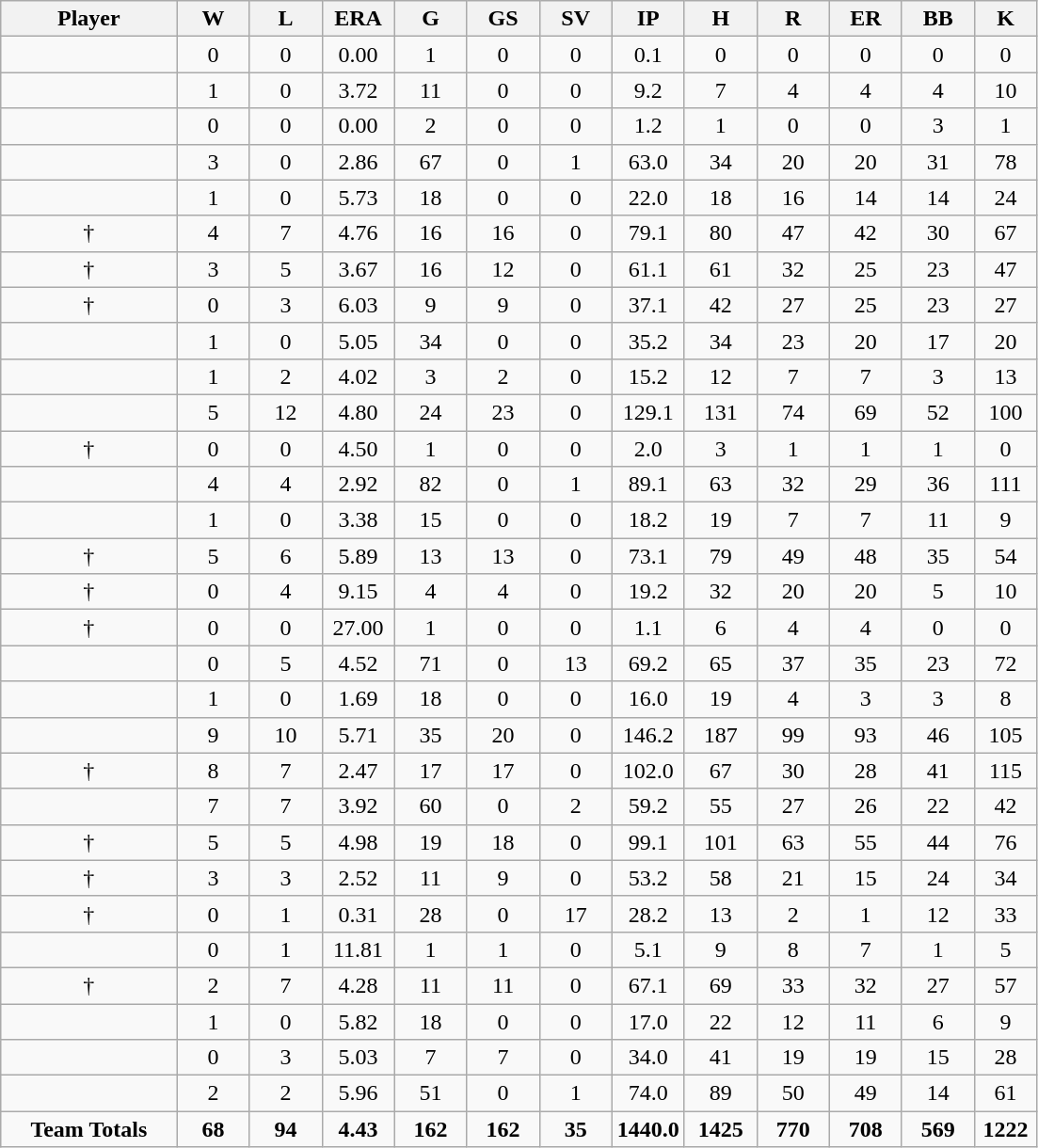<table class="wikitable sortable" style="text-align:center; border:1; cellpadding:2; cellspacing:0;">
<tr>
<th bgcolor="#DDDDFF" width="17%">Player</th>
<th bgcolor="#DDDDFF" width="7%">W</th>
<th bgcolor="#DDDDFF" width="7%">L</th>
<th bgcolor="#DDDDFF" width="7%">ERA</th>
<th bgcolor="#DDDDFF" width="7%">G</th>
<th bgcolor="#DDDDFF" width="7%">GS</th>
<th bgcolor="#DDDDFF" width="7%">SV</th>
<th bgcolor="#DDDDFF" width="7%">IP</th>
<th bgcolor="#DDDDFF" width="7%">H</th>
<th bgcolor="#DDDDFF" width="7%">R</th>
<th bgcolor="#DDDDFF" width="7%">ER</th>
<th bgcolor="#DDDDFF" width="7%">BB</th>
<th bgcolor="#DDDDFF" width="7%">K</th>
</tr>
<tr style="text-align:center;">
<td></td>
<td>0</td>
<td>0</td>
<td>0.00</td>
<td>1</td>
<td>0</td>
<td>0</td>
<td>0.1</td>
<td>0</td>
<td>0</td>
<td>0</td>
<td>0</td>
<td>0</td>
</tr>
<tr style="text-align:center;">
<td></td>
<td>1</td>
<td>0</td>
<td>3.72</td>
<td>11</td>
<td>0</td>
<td>0</td>
<td>9.2</td>
<td>7</td>
<td>4</td>
<td>4</td>
<td>4</td>
<td>10</td>
</tr>
<tr style="text-align:center;">
<td><strong></strong></td>
<td>0</td>
<td>0</td>
<td>0.00</td>
<td>2</td>
<td>0</td>
<td>0</td>
<td>1.2</td>
<td>1</td>
<td>0</td>
<td>0</td>
<td>3</td>
<td>1</td>
</tr>
<tr style="text-align:center;">
<td></td>
<td>3</td>
<td>0</td>
<td>2.86</td>
<td>67</td>
<td>0</td>
<td>1</td>
<td>63.0</td>
<td>34</td>
<td>20</td>
<td>20</td>
<td>31</td>
<td>78</td>
</tr>
<tr style="text-align:center;">
<td></td>
<td>1</td>
<td>0</td>
<td>5.73</td>
<td>18</td>
<td>0</td>
<td>0</td>
<td>22.0</td>
<td>18</td>
<td>16</td>
<td>14</td>
<td>14</td>
<td>24</td>
</tr>
<tr style="text-align:center;">
<td>†</td>
<td>4</td>
<td>7</td>
<td>4.76</td>
<td>16</td>
<td>16</td>
<td>0</td>
<td>79.1</td>
<td>80</td>
<td>47</td>
<td>42</td>
<td>30</td>
<td>67</td>
</tr>
<tr style="text-align:center;">
<td>†</td>
<td>3</td>
<td>5</td>
<td>3.67</td>
<td>16</td>
<td>12</td>
<td>0</td>
<td>61.1</td>
<td>61</td>
<td>32</td>
<td>25</td>
<td>23</td>
<td>47</td>
</tr>
<tr style="text-align:center;">
<td>†</td>
<td>0</td>
<td>3</td>
<td>6.03</td>
<td>9</td>
<td>9</td>
<td>0</td>
<td>37.1</td>
<td>42</td>
<td>27</td>
<td>25</td>
<td>23</td>
<td>27</td>
</tr>
<tr style="text-align:center;">
<td></td>
<td>1</td>
<td>0</td>
<td>5.05</td>
<td>34</td>
<td>0</td>
<td>0</td>
<td>35.2</td>
<td>34</td>
<td>23</td>
<td>20</td>
<td>17</td>
<td>20</td>
</tr>
<tr style="text-align:center;">
<td><strong></strong></td>
<td>1</td>
<td>2</td>
<td>4.02</td>
<td>3</td>
<td>2</td>
<td>0</td>
<td>15.2</td>
<td>12</td>
<td>7</td>
<td>7</td>
<td>3</td>
<td>13</td>
</tr>
<tr style="text-align:center;">
<td></td>
<td>5</td>
<td>12</td>
<td>4.80</td>
<td>24</td>
<td>23</td>
<td>0</td>
<td>129.1</td>
<td>131</td>
<td>74</td>
<td>69</td>
<td>52</td>
<td>100</td>
</tr>
<tr style="text-align:center;">
<td>†</td>
<td>0</td>
<td>0</td>
<td>4.50</td>
<td>1</td>
<td>0</td>
<td>0</td>
<td>2.0</td>
<td>3</td>
<td>1</td>
<td>1</td>
<td>1</td>
<td>0</td>
</tr>
<tr style="text-align:center;">
<td><strong></strong></td>
<td>4</td>
<td>4</td>
<td>2.92</td>
<td>82</td>
<td>0</td>
<td>1</td>
<td>89.1</td>
<td>63</td>
<td>32</td>
<td>29</td>
<td>36</td>
<td>111</td>
</tr>
<tr style="text-align:center;">
<td></td>
<td>1</td>
<td>0</td>
<td>3.38</td>
<td>15</td>
<td>0</td>
<td>0</td>
<td>18.2</td>
<td>19</td>
<td>7</td>
<td>7</td>
<td>11</td>
<td>9</td>
</tr>
<tr style="text-align:center;">
<td>†</td>
<td>5</td>
<td>6</td>
<td>5.89</td>
<td>13</td>
<td>13</td>
<td>0</td>
<td>73.1</td>
<td>79</td>
<td>49</td>
<td>48</td>
<td>35</td>
<td>54</td>
</tr>
<tr style="text-align:center;">
<td>†</td>
<td>0</td>
<td>4</td>
<td>9.15</td>
<td>4</td>
<td>4</td>
<td>0</td>
<td>19.2</td>
<td>32</td>
<td>20</td>
<td>20</td>
<td>5</td>
<td>10</td>
</tr>
<tr style="text-align:center;">
<td>†</td>
<td>0</td>
<td>0</td>
<td>27.00</td>
<td>1</td>
<td>0</td>
<td>0</td>
<td>1.1</td>
<td>6</td>
<td>4</td>
<td>4</td>
<td>0</td>
<td>0</td>
</tr>
<tr style="text-align:center;">
<td></td>
<td>0</td>
<td>5</td>
<td>4.52</td>
<td>71</td>
<td>0</td>
<td>13</td>
<td>69.2</td>
<td>65</td>
<td>37</td>
<td>35</td>
<td>23</td>
<td>72</td>
</tr>
<tr style="text-align:center;">
<td></td>
<td>1</td>
<td>0</td>
<td>1.69</td>
<td>18</td>
<td>0</td>
<td>0</td>
<td>16.0</td>
<td>19</td>
<td>4</td>
<td>3</td>
<td>3</td>
<td>8</td>
</tr>
<tr style="text-align:center;">
<td><strong></strong></td>
<td>9</td>
<td>10</td>
<td>5.71</td>
<td>35</td>
<td>20</td>
<td>0</td>
<td>146.2</td>
<td>187</td>
<td>99</td>
<td>93</td>
<td>46</td>
<td>105</td>
</tr>
<tr style="text-align:center;">
<td>†</td>
<td>8</td>
<td>7</td>
<td>2.47</td>
<td>17</td>
<td>17</td>
<td>0</td>
<td>102.0</td>
<td>67</td>
<td>30</td>
<td>28</td>
<td>41</td>
<td>115</td>
</tr>
<tr style="text-align:center;">
<td></td>
<td>7</td>
<td>7</td>
<td>3.92</td>
<td>60</td>
<td>0</td>
<td>2</td>
<td>59.2</td>
<td>55</td>
<td>27</td>
<td>26</td>
<td>22</td>
<td>42</td>
</tr>
<tr style="text-align:center;">
<td>†</td>
<td>5</td>
<td>5</td>
<td>4.98</td>
<td>19</td>
<td>18</td>
<td>0</td>
<td>99.1</td>
<td>101</td>
<td>63</td>
<td>55</td>
<td>44</td>
<td>76</td>
</tr>
<tr style="text-align:center;">
<td>†</td>
<td>3</td>
<td>3</td>
<td>2.52</td>
<td>11</td>
<td>9</td>
<td>0</td>
<td>53.2</td>
<td>58</td>
<td>21</td>
<td>15</td>
<td>24</td>
<td>34</td>
</tr>
<tr style="text-align:center;">
<td>†</td>
<td>0</td>
<td>1</td>
<td>0.31</td>
<td>28</td>
<td>0</td>
<td>17</td>
<td>28.2</td>
<td>13</td>
<td>2</td>
<td>1</td>
<td>12</td>
<td>33</td>
</tr>
<tr style="text-align:center;">
<td></td>
<td>0</td>
<td>1</td>
<td>11.81</td>
<td>1</td>
<td>1</td>
<td>0</td>
<td>5.1</td>
<td>9</td>
<td>8</td>
<td>7</td>
<td>1</td>
<td>5</td>
</tr>
<tr style="text-align:center;">
<td>†</td>
<td>2</td>
<td>7</td>
<td>4.28</td>
<td>11</td>
<td>11</td>
<td>0</td>
<td>67.1</td>
<td>69</td>
<td>33</td>
<td>32</td>
<td>27</td>
<td>57</td>
</tr>
<tr style="text-align:center;">
<td></td>
<td>1</td>
<td>0</td>
<td>5.82</td>
<td>18</td>
<td>0</td>
<td>0</td>
<td>17.0</td>
<td>22</td>
<td>12</td>
<td>11</td>
<td>6</td>
<td>9</td>
</tr>
<tr style="text-align:center;">
<td></td>
<td>0</td>
<td>3</td>
<td>5.03</td>
<td>7</td>
<td>7</td>
<td>0</td>
<td>34.0</td>
<td>41</td>
<td>19</td>
<td>19</td>
<td>15</td>
<td>28</td>
</tr>
<tr style="text-align:center;">
<td></td>
<td>2</td>
<td>2</td>
<td>5.96</td>
<td>51</td>
<td>0</td>
<td>1</td>
<td>74.0</td>
<td>89</td>
<td>50</td>
<td>49</td>
<td>14</td>
<td>61</td>
</tr>
<tr style="text-align:center;">
<td><strong>Team Totals</strong></td>
<td><strong>68</strong></td>
<td><strong>94</strong></td>
<td><strong>4.43</strong></td>
<td><strong>162</strong></td>
<td><strong>162</strong></td>
<td><strong>35</strong></td>
<td><strong>1440.0</strong></td>
<td><strong>1425</strong></td>
<td><strong>770</strong></td>
<td><strong>708</strong></td>
<td><strong>569</strong></td>
<td><strong>1222</strong></td>
</tr>
</table>
